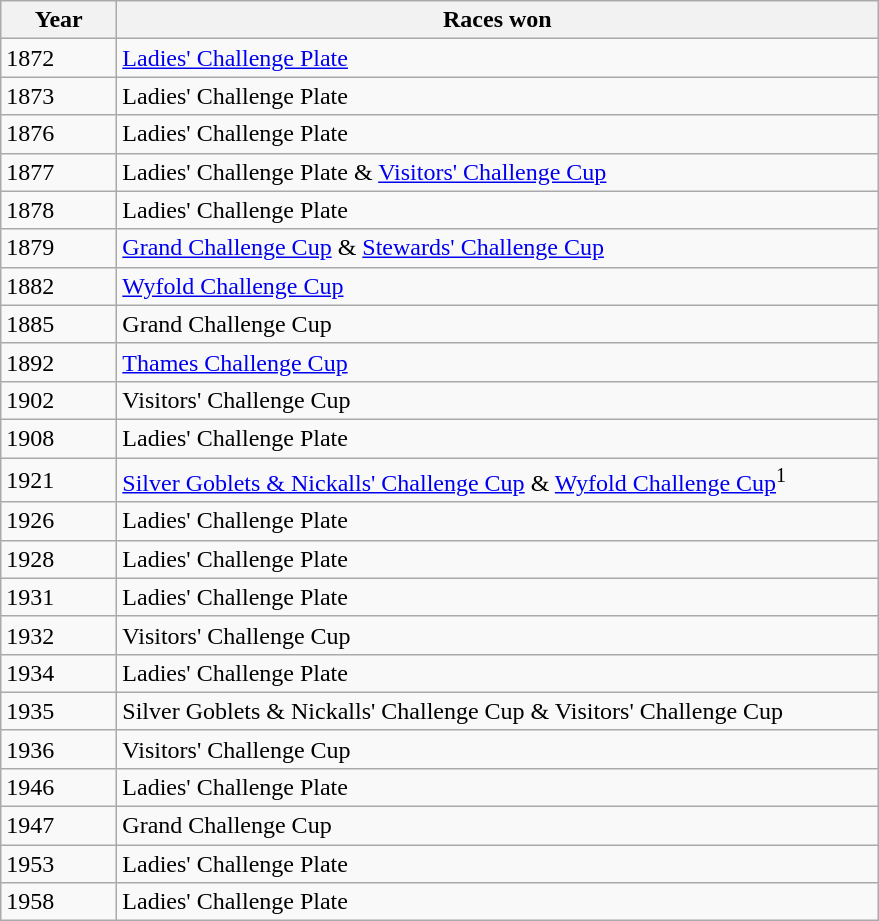<table class="wikitable">
<tr>
<th width=70>Year</th>
<th width=500>Races won</th>
</tr>
<tr>
<td>1872</td>
<td><a href='#'>Ladies' Challenge Plate</a></td>
</tr>
<tr>
<td>1873</td>
<td>Ladies' Challenge Plate</td>
</tr>
<tr>
<td>1876</td>
<td>Ladies' Challenge Plate</td>
</tr>
<tr>
<td>1877</td>
<td>Ladies' Challenge Plate & <a href='#'>Visitors' Challenge Cup</a></td>
</tr>
<tr>
<td>1878</td>
<td>Ladies' Challenge Plate</td>
</tr>
<tr>
<td>1879</td>
<td><a href='#'>Grand Challenge Cup</a> & <a href='#'>Stewards' Challenge Cup</a></td>
</tr>
<tr>
<td>1882</td>
<td><a href='#'>Wyfold Challenge Cup</a></td>
</tr>
<tr>
<td>1885</td>
<td>Grand Challenge Cup</td>
</tr>
<tr>
<td>1892</td>
<td><a href='#'>Thames Challenge Cup</a></td>
</tr>
<tr>
<td>1902</td>
<td>Visitors' Challenge Cup</td>
</tr>
<tr>
<td>1908</td>
<td>Ladies' Challenge Plate</td>
</tr>
<tr>
<td>1921</td>
<td><a href='#'>Silver Goblets & Nickalls' Challenge Cup</a> & <a href='#'>Wyfold Challenge Cup</a><sup>1</sup></td>
</tr>
<tr>
<td>1926</td>
<td>Ladies' Challenge Plate</td>
</tr>
<tr>
<td>1928</td>
<td>Ladies' Challenge Plate</td>
</tr>
<tr>
<td>1931</td>
<td>Ladies' Challenge Plate</td>
</tr>
<tr>
<td>1932</td>
<td>Visitors' Challenge Cup</td>
</tr>
<tr>
<td>1934</td>
<td>Ladies' Challenge Plate</td>
</tr>
<tr>
<td>1935</td>
<td>Silver Goblets & Nickalls' Challenge Cup & Visitors' Challenge Cup</td>
</tr>
<tr>
<td>1936</td>
<td>Visitors' Challenge Cup</td>
</tr>
<tr>
<td>1946</td>
<td>Ladies' Challenge Plate</td>
</tr>
<tr>
<td>1947</td>
<td>Grand Challenge Cup</td>
</tr>
<tr>
<td>1953</td>
<td>Ladies' Challenge Plate</td>
</tr>
<tr>
<td>1958</td>
<td>Ladies' Challenge Plate</td>
</tr>
</table>
